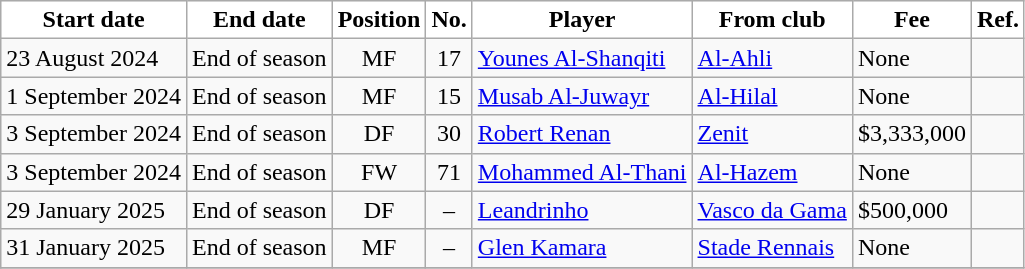<table class="wikitable sortable">
<tr>
<th style="background:white; color:black;"><strong>Start date</strong></th>
<th style="background:white; color:black;"><strong>End date</strong></th>
<th style="background:white; color:black;"><strong>Position</strong></th>
<th style="background:white; color:black;"><strong>No.</strong></th>
<th style="background:white; color:black;"><strong>Player</strong></th>
<th style="background:white; color:black;"><strong>From club</strong></th>
<th style="background:white; color:black;"><strong>Fee</strong></th>
<th style="background:white; color:black;"><strong>Ref.</strong></th>
</tr>
<tr>
<td>23 August 2024</td>
<td>End of season</td>
<td style="text-align:center;">MF</td>
<td style="text-align:center;">17</td>
<td style="text-align:left;"> <a href='#'>Younes Al-Shanqiti</a></td>
<td style="text-align:left;"> <a href='#'>Al-Ahli</a></td>
<td>None</td>
<td></td>
</tr>
<tr>
<td>1 September 2024</td>
<td>End of season</td>
<td style="text-align:center;">MF</td>
<td style="text-align:center;">15</td>
<td style="text-align:left;"> <a href='#'>Musab Al-Juwayr</a></td>
<td style="text-align:left;"> <a href='#'>Al-Hilal</a></td>
<td>None</td>
<td></td>
</tr>
<tr>
<td>3 September 2024</td>
<td>End of season</td>
<td style="text-align:center;">DF</td>
<td style="text-align:center;">30</td>
<td style="text-align:left;"> <a href='#'>Robert Renan</a></td>
<td style="text-align:left;"> <a href='#'>Zenit</a></td>
<td>$3,333,000</td>
<td></td>
</tr>
<tr>
<td>3 September 2024</td>
<td>End of season</td>
<td style="text-align:center;">FW</td>
<td style="text-align:center;">71</td>
<td style="text-align:left;"> <a href='#'>Mohammed Al-Thani</a></td>
<td style="text-align:left;"> <a href='#'>Al-Hazem</a></td>
<td>None</td>
<td></td>
</tr>
<tr>
<td>29 January 2025</td>
<td>End of season</td>
<td style="text-align:center;">DF</td>
<td style="text-align:center;">–</td>
<td style="text-align:left;"> <a href='#'>Leandrinho</a></td>
<td style="text-align:left;"> <a href='#'>Vasco da Gama</a></td>
<td>$500,000</td>
<td></td>
</tr>
<tr>
<td>31 January 2025</td>
<td>End of season</td>
<td style="text-align:center;">MF</td>
<td style="text-align:center;">–</td>
<td style="text-align:left;"> <a href='#'>Glen Kamara</a></td>
<td style="text-align:left;"> <a href='#'>Stade Rennais</a></td>
<td>None</td>
<td></td>
</tr>
<tr>
</tr>
</table>
